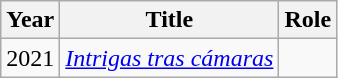<table class="wikitable sortable">
<tr>
<th>Year</th>
<th>Title</th>
<th>Role</th>
</tr>
<tr>
<td>2021</td>
<td><em><a href='#'>Intrigas tras cámaras</a></em></td>
<td></td>
</tr>
</table>
